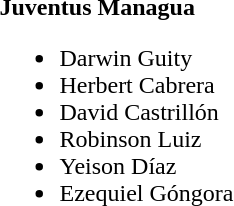<table>
<tr>
<td><strong>Juventus Managua</strong><br><ul><li> Darwin Guity</li><li> Herbert Cabrera</li><li> David Castrillón</li><li> Robinson Luiz</li><li> Yeison Díaz </li><li> Ezequiel Góngora </li></ul></td>
</tr>
</table>
